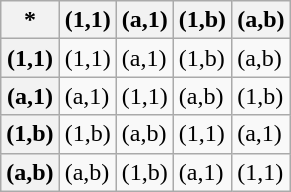<table class="wikitable">
<tr>
<th>*</th>
<th>(1,1)</th>
<th>(a,1)</th>
<th>(1,b)</th>
<th>(a,b)</th>
</tr>
<tr>
<th>(1,1)</th>
<td>(1,1)</td>
<td>(a,1)</td>
<td>(1,b)</td>
<td>(a,b)</td>
</tr>
<tr>
<th>(a,1)</th>
<td>(a,1)</td>
<td>(1,1)</td>
<td>(a,b)</td>
<td>(1,b)</td>
</tr>
<tr>
<th>(1,b)</th>
<td>(1,b)</td>
<td>(a,b)</td>
<td>(1,1)</td>
<td>(a,1)</td>
</tr>
<tr>
<th>(a,b)</th>
<td>(a,b)</td>
<td>(1,b)</td>
<td>(a,1)</td>
<td>(1,1)</td>
</tr>
</table>
